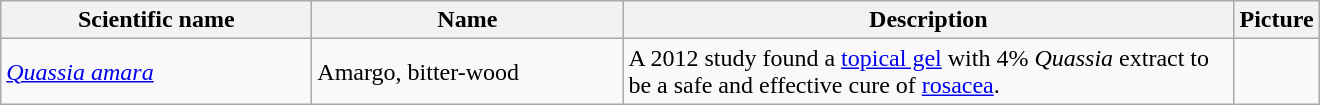<table class="wikitable sortable">
<tr>
<th width=200px>Scientific name</th>
<th width=200px>Name</th>
<th width=400px>Description</th>
<th>Picture</th>
</tr>
<tr>
<td><em><a href='#'>Quassia amara</a></em></td>
<td>Amargo, bitter-wood</td>
<td>A 2012 study found a <a href='#'>topical gel</a> with 4% <em>Quassia</em> extract to be a safe and effective cure of <a href='#'>rosacea</a>.</td>
<td></td>
</tr>
</table>
